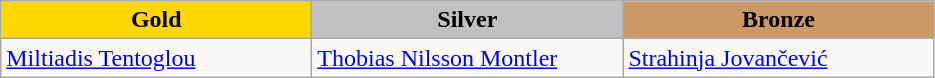<table class="wikitable" style="text-align:left">
<tr align="center">
<td width=200 bgcolor=gold><strong>Gold</strong></td>
<td width=200 bgcolor=silver><strong>Silver</strong></td>
<td width=200 bgcolor=CC9966><strong>Bronze</strong></td>
</tr>
<tr>
<td><a href='#'>Miltiadis Tentoglou</a><br><em></em></td>
<td><a href='#'>Thobias Nilsson Montler</a><br><em></em></td>
<td><a href='#'>Strahinja Jovančević</a><br><em></em></td>
</tr>
</table>
